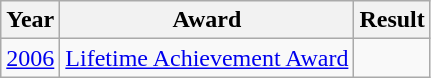<table class="wikitable">
<tr>
<th>Year</th>
<th>Award</th>
<th>Result</th>
</tr>
<tr>
<td><a href='#'>2006</a></td>
<td><a href='#'>Lifetime Achievement Award</a></td>
<td></td>
</tr>
</table>
